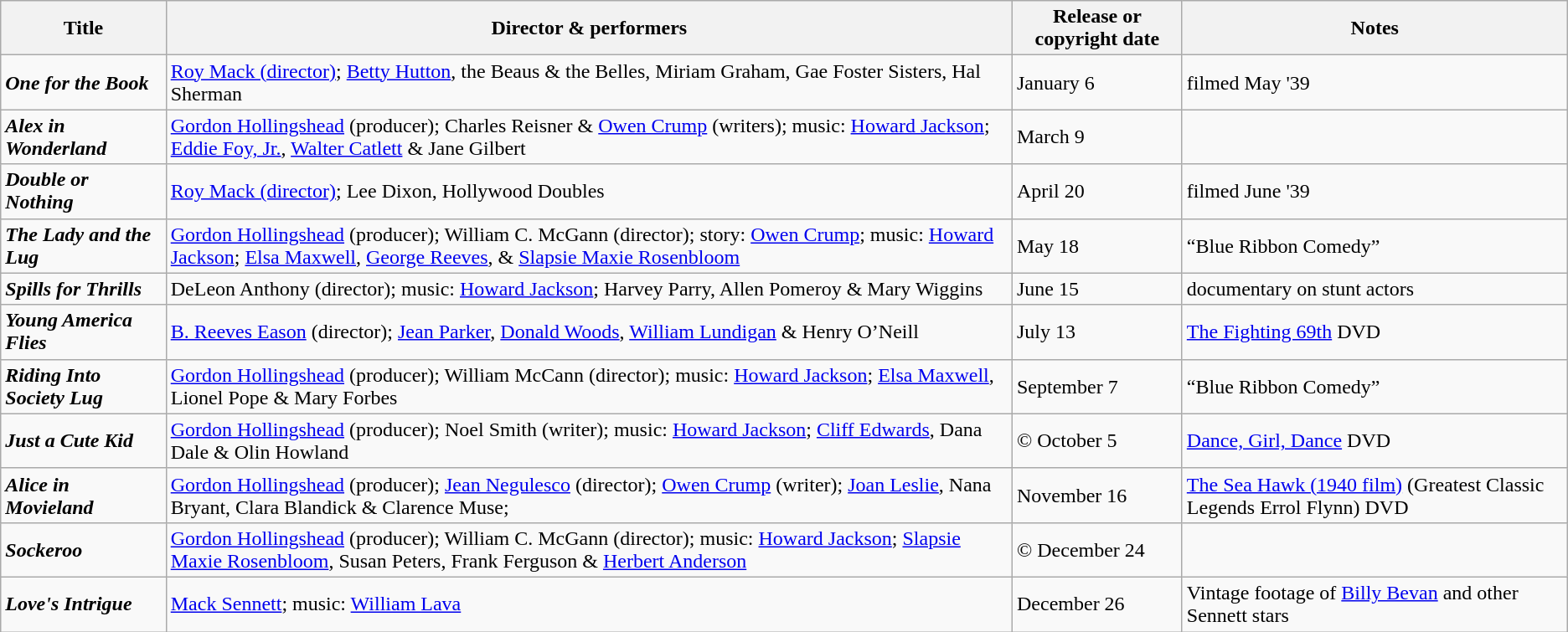<table class="wikitable sortable" border="1">
<tr>
<th>Title</th>
<th>Director & performers</th>
<th>Release or copyright date</th>
<th>Notes</th>
</tr>
<tr>
<td><strong><em>One for the Book</em></strong></td>
<td><a href='#'>Roy Mack (director)</a>; <a href='#'>Betty Hutton</a>, the Beaus & the Belles, Miriam Graham, Gae Foster Sisters, Hal Sherman</td>
<td>January 6</td>
<td>filmed May '39</td>
</tr>
<tr>
<td><strong><em>Alex in Wonderland</em></strong></td>
<td><a href='#'>Gordon Hollingshead</a> (producer); Charles Reisner & <a href='#'>Owen Crump</a> (writers); music: <a href='#'>Howard Jackson</a>; <a href='#'>Eddie Foy, Jr.</a>, <a href='#'>Walter Catlett</a> & Jane Gilbert</td>
<td>March 9</td>
</tr>
<tr>
<td><strong><em>Double or Nothing</em></strong></td>
<td><a href='#'>Roy Mack (director)</a>; Lee Dixon, Hollywood Doubles</td>
<td>April 20</td>
<td>filmed June '39</td>
</tr>
<tr>
<td><strong><em>The Lady and the Lug</em></strong></td>
<td><a href='#'>Gordon Hollingshead</a> (producer); William C. McGann (director); story: <a href='#'>Owen Crump</a>; music: <a href='#'>Howard Jackson</a>; <a href='#'>Elsa Maxwell</a>, <a href='#'>George Reeves</a>, & <a href='#'>Slapsie Maxie Rosenbloom</a></td>
<td>May 18</td>
<td>“Blue Ribbon Comedy”</td>
</tr>
<tr>
<td><strong><em>Spills for Thrills</em></strong></td>
<td>DeLeon Anthony (director); music: <a href='#'>Howard Jackson</a>; Harvey Parry, Allen Pomeroy & Mary Wiggins</td>
<td>June 15</td>
<td>documentary on stunt actors</td>
</tr>
<tr>
<td><strong><em>Young America Flies</em></strong></td>
<td><a href='#'>B. Reeves Eason</a> (director); <a href='#'>Jean Parker</a>, <a href='#'>Donald Woods</a>, <a href='#'>William Lundigan</a> & Henry O’Neill</td>
<td>July 13</td>
<td><a href='#'>The Fighting 69th</a> DVD</td>
</tr>
<tr>
<td><strong><em>Riding Into Society Lug</em></strong></td>
<td><a href='#'>Gordon Hollingshead</a> (producer); William McCann (director); music: <a href='#'>Howard Jackson</a>; <a href='#'>Elsa Maxwell</a>, Lionel Pope & Mary Forbes</td>
<td>September 7</td>
<td>“Blue Ribbon Comedy”</td>
</tr>
<tr>
<td><strong><em>Just a Cute Kid</em></strong></td>
<td><a href='#'>Gordon Hollingshead</a> (producer); Noel Smith (writer); music: <a href='#'>Howard Jackson</a>; <a href='#'>Cliff Edwards</a>, Dana Dale & Olin Howland</td>
<td>© October 5</td>
<td><a href='#'>Dance, Girl, Dance</a> DVD</td>
</tr>
<tr>
<td><strong><em>Alice in Movieland</em></strong></td>
<td><a href='#'>Gordon Hollingshead</a> (producer); <a href='#'>Jean Negulesco</a> (director); <a href='#'>Owen Crump</a> (writer); <a href='#'>Joan Leslie</a>, Nana Bryant, Clara Blandick & Clarence Muse;</td>
<td>November 16</td>
<td><a href='#'>The Sea Hawk (1940 film)</a> (Greatest Classic Legends Errol Flynn) DVD</td>
</tr>
<tr>
<td><strong><em>Sockeroo</em></strong></td>
<td><a href='#'>Gordon Hollingshead</a> (producer); William C. McGann (director); music: <a href='#'>Howard Jackson</a>; <a href='#'>Slapsie Maxie Rosenbloom</a>, Susan Peters, Frank Ferguson & <a href='#'>Herbert Anderson</a></td>
<td>© December 24</td>
</tr>
<tr>
<td><strong><em>Love's Intrigue</em></strong></td>
<td><a href='#'>Mack Sennett</a>; music: <a href='#'>William Lava</a></td>
<td>December 26</td>
<td>Vintage footage of <a href='#'>Billy Bevan</a> and other Sennett stars</td>
</tr>
</table>
